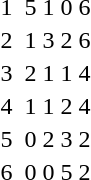<table>
<tr>
<td>1</td>
<td align=left></td>
<td>5</td>
<td>1</td>
<td>0</td>
<td>6</td>
</tr>
<tr>
<td>2</td>
<td align=left></td>
<td>1</td>
<td>3</td>
<td>2</td>
<td>6</td>
</tr>
<tr>
<td>3</td>
<td align=left></td>
<td>2</td>
<td>1</td>
<td>1</td>
<td>4</td>
</tr>
<tr>
<td>4</td>
<td align=left></td>
<td>1</td>
<td>1</td>
<td>2</td>
<td>4</td>
</tr>
<tr>
<td>5</td>
<td align=left></td>
<td>0</td>
<td>2</td>
<td>3</td>
<td>2</td>
</tr>
<tr>
<td>6</td>
<td align=left></td>
<td>0</td>
<td>0</td>
<td>5</td>
<td>2</td>
</tr>
</table>
